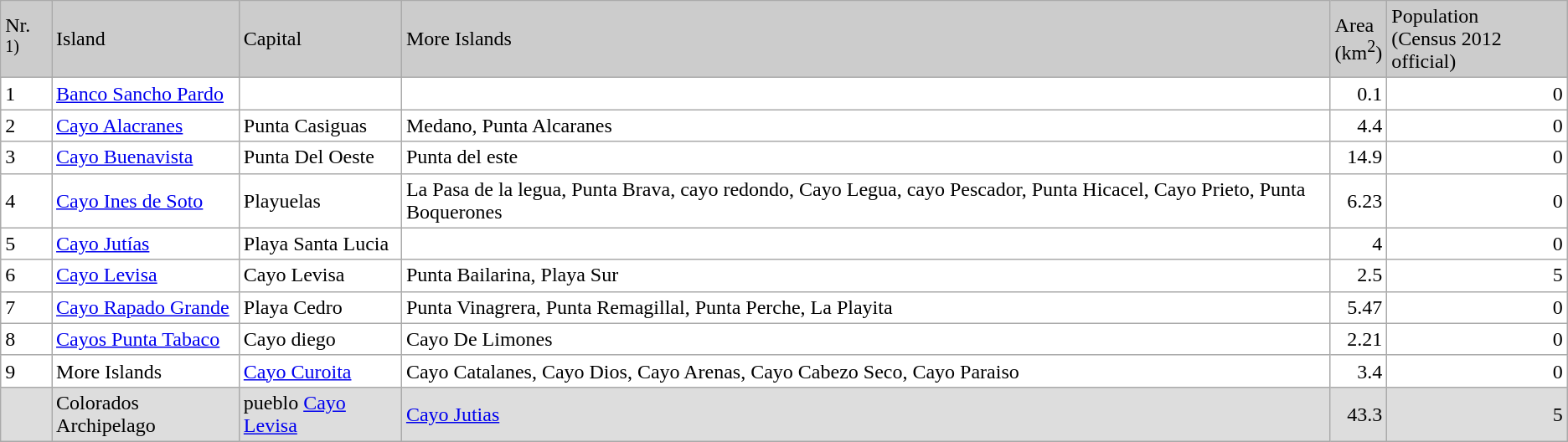<table class="wikitable sortable">
<tr>
<td style="background: #CCC;">Nr.<sup> 1)</sup></td>
<td style="background: #CCC;">Island</td>
<td style="background: #CCC;">Capital</td>
<td style="background: #CCC;">More Islands</td>
<td style="background: #CCC;">Area<br>(km<sup>2</sup>)</td>
<td style="background: #CCC;">Population<br>(Census 2012 official)</td>
</tr>
<tr style="background: #FFF;">
<td>1</td>
<td><a href='#'>Banco Sancho Pardo</a></td>
<td></td>
<td></td>
<td align="right">0.1</td>
<td align="right">0</td>
</tr>
<tr style="background: #FFF;">
<td>2</td>
<td><a href='#'>Cayo Alacranes</a></td>
<td>Punta Casiguas</td>
<td>Medano, Punta Alcaranes</td>
<td align="right">4.4</td>
<td align="right">0</td>
</tr>
<tr style="background: #FFF;">
<td>3</td>
<td><a href='#'>Cayo Buenavista</a></td>
<td>Punta Del Oeste</td>
<td>Punta del este</td>
<td align="right">14.9</td>
<td align="right">0</td>
</tr>
<tr style="background: #FFF;">
<td>4</td>
<td><a href='#'>Cayo Ines de Soto</a></td>
<td>Playuelas</td>
<td>La Pasa de la legua, Punta Brava, cayo redondo, Cayo Legua, cayo Pescador, Punta Hicacel, Cayo Prieto, Punta Boquerones</td>
<td align="right">6.23</td>
<td align="right">0</td>
</tr>
<tr style="background: #FFF;">
<td>5</td>
<td><a href='#'>Cayo Jutías</a></td>
<td>Playa Santa Lucia</td>
<td></td>
<td align="right">4</td>
<td align="right">0</td>
</tr>
<tr style="background: #FFF;">
<td>6</td>
<td><a href='#'>Cayo Levisa</a></td>
<td>Cayo Levisa</td>
<td>Punta Bailarina, Playa Sur</td>
<td align="right">2.5</td>
<td align="right">5</td>
</tr>
<tr style="background: #FFF;">
<td>7</td>
<td><a href='#'>Cayo Rapado Grande</a></td>
<td>Playa Cedro</td>
<td>Punta Vinagrera, Punta Remagillal, Punta Perche, La Playita</td>
<td align="right">5.47</td>
<td align="right">0</td>
</tr>
<tr style="background: #FFF;">
<td>8</td>
<td><a href='#'>Cayos Punta Tabaco</a></td>
<td>Cayo diego</td>
<td>Cayo De Limones</td>
<td align="right">2.21</td>
<td align="right">0</td>
</tr>
<tr style="background: #FFF;">
<td>9</td>
<td>More Islands</td>
<td><a href='#'>Cayo Curoita</a></td>
<td>Cayo Catalanes, Cayo Dios, Cayo Arenas, Cayo Cabezo Seco, Cayo Paraiso</td>
<td align="right">3.4</td>
<td align="right">0</td>
</tr>
<tr style="background: #DDD;" | class="sortbottom">
<td> </td>
<td>Colorados Archipelago</td>
<td>pueblo <a href='#'>Cayo Levisa</a></td>
<td><a href='#'>Cayo Jutias</a></td>
<td align="right">43.3</td>
<td align="right">5</td>
</tr>
</table>
